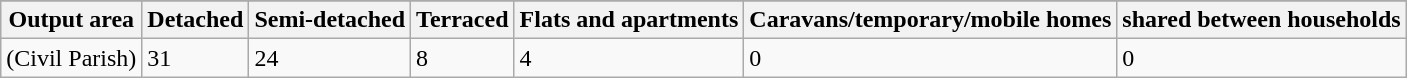<table class="wikitable">
<tr>
</tr>
<tr>
<th>Output area</th>
<th>Detached</th>
<th>Semi-detached</th>
<th>Terraced</th>
<th>Flats and apartments</th>
<th>Caravans/temporary/mobile homes</th>
<th>shared between households</th>
</tr>
<tr>
<td>(Civil Parish)</td>
<td>31</td>
<td>24</td>
<td>8</td>
<td>4</td>
<td>0</td>
<td>0</td>
</tr>
</table>
